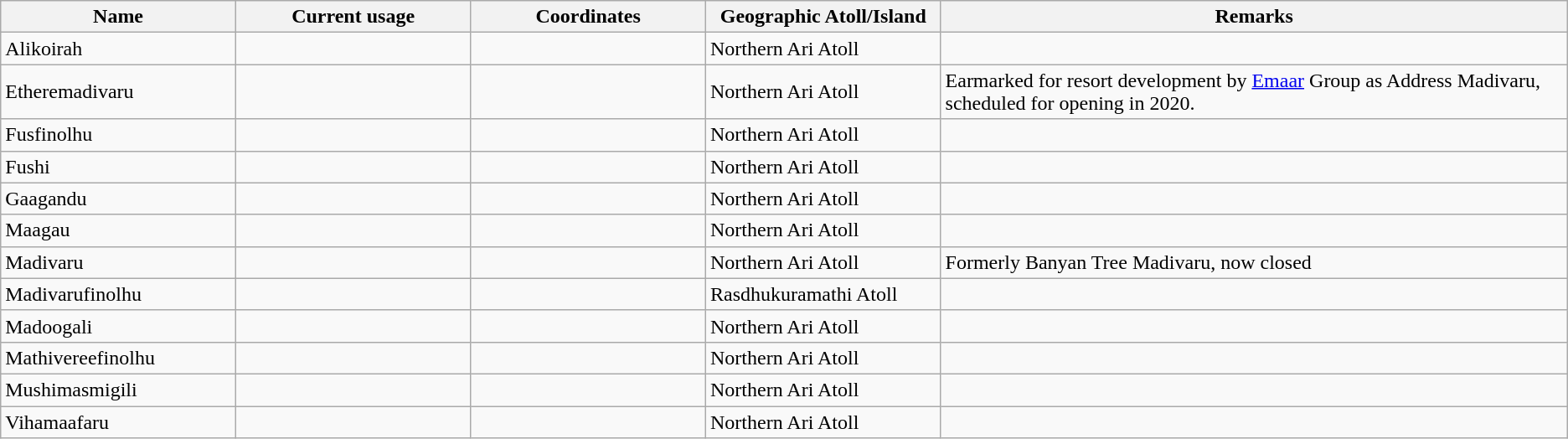<table class="wikitable sortable">
<tr>
<th style="width:15%">Name</th>
<th style="width:15%">Current usage</th>
<th style="width:15%">Coordinates</th>
<th style="width:15%">Geographic Atoll/Island</th>
<th style="width:40%">Remarks</th>
</tr>
<tr>
<td>Alikoirah</td>
<td></td>
<td></td>
<td>Northern Ari Atoll</td>
<td></td>
</tr>
<tr>
<td>Etheremadivaru</td>
<td></td>
<td></td>
<td>Northern Ari Atoll</td>
<td>Earmarked for resort development by <a href='#'>Emaar</a> Group as Address Madivaru, scheduled for opening in 2020.</td>
</tr>
<tr>
<td>Fusfinolhu</td>
<td></td>
<td></td>
<td>Northern Ari Atoll</td>
<td></td>
</tr>
<tr>
<td>Fushi</td>
<td></td>
<td></td>
<td>Northern Ari Atoll</td>
<td></td>
</tr>
<tr>
<td>Gaagandu</td>
<td></td>
<td></td>
<td>Northern Ari Atoll</td>
<td></td>
</tr>
<tr>
<td>Maagau</td>
<td></td>
<td></td>
<td>Northern Ari Atoll</td>
<td></td>
</tr>
<tr>
<td>Madivaru</td>
<td></td>
<td></td>
<td>Northern Ari Atoll</td>
<td>Formerly Banyan Tree Madivaru, now closed</td>
</tr>
<tr>
<td>Madivarufinolhu</td>
<td></td>
<td></td>
<td>Rasdhukuramathi Atoll</td>
<td></td>
</tr>
<tr>
<td>Madoogali</td>
<td></td>
<td></td>
<td>Northern Ari Atoll</td>
<td></td>
</tr>
<tr>
<td>Mathivereefinolhu</td>
<td></td>
<td></td>
<td>Northern Ari Atoll</td>
<td></td>
</tr>
<tr>
<td>Mushimasmigili</td>
<td></td>
<td></td>
<td>Northern Ari Atoll</td>
<td></td>
</tr>
<tr>
<td>Vihamaafaru</td>
<td></td>
<td></td>
<td>Northern Ari Atoll</td>
<td></td>
</tr>
</table>
